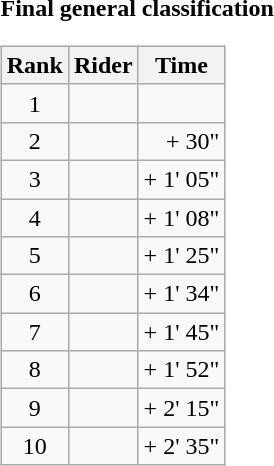<table>
<tr>
<td><strong>Final general classification</strong><br><table class="wikitable">
<tr>
<th scope="col">Rank</th>
<th scope="col">Rider</th>
<th scope="col">Time</th>
</tr>
<tr>
<td style="text-align:center;">1</td>
<td></td>
<td style="text-align:right;"></td>
</tr>
<tr>
<td style="text-align:center;">2</td>
<td></td>
<td style="text-align:right;">+ 30"</td>
</tr>
<tr>
<td style="text-align:center;">3</td>
<td></td>
<td style="text-align:right;">+ 1' 05"</td>
</tr>
<tr>
<td style="text-align:center;">4</td>
<td></td>
<td style="text-align:right;">+ 1' 08"</td>
</tr>
<tr>
<td style="text-align:center;">5</td>
<td></td>
<td style="text-align:right;">+ 1' 25"</td>
</tr>
<tr>
<td style="text-align:center;">6</td>
<td></td>
<td style="text-align:right;">+ 1' 34"</td>
</tr>
<tr>
<td style="text-align:center;">7</td>
<td></td>
<td style="text-align:right;">+ 1' 45"</td>
</tr>
<tr>
<td style="text-align:center;">8</td>
<td></td>
<td style="text-align:right;">+ 1' 52"</td>
</tr>
<tr>
<td style="text-align:center;">9</td>
<td></td>
<td style="text-align:right;">+ 2' 15"</td>
</tr>
<tr>
<td style="text-align:center;">10</td>
<td></td>
<td style="text-align:right;">+ 2' 35"</td>
</tr>
</table>
</td>
</tr>
</table>
